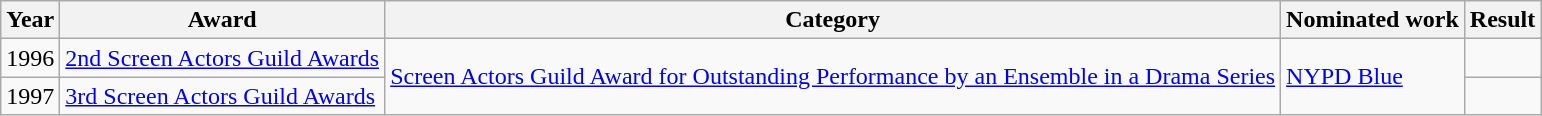<table class="wikitable sortable">
<tr>
<th>Year</th>
<th>Award</th>
<th>Category</th>
<th>Nominated work</th>
<th class="wikitable unsortable">Result</th>
</tr>
<tr>
<td>1996</td>
<td><a href='#'>2nd Screen Actors Guild Awards</a></td>
<td rowspan="2"><a href='#'>Screen Actors Guild Award for Outstanding Performance by an Ensemble in a Drama Series</a></td>
<td rowspan="2"><a href='#'>NYPD Blue</a></td>
<td></td>
</tr>
<tr>
<td>1997</td>
<td><a href='#'>3rd Screen Actors Guild Awards</a></td>
<td></td>
</tr>
</table>
